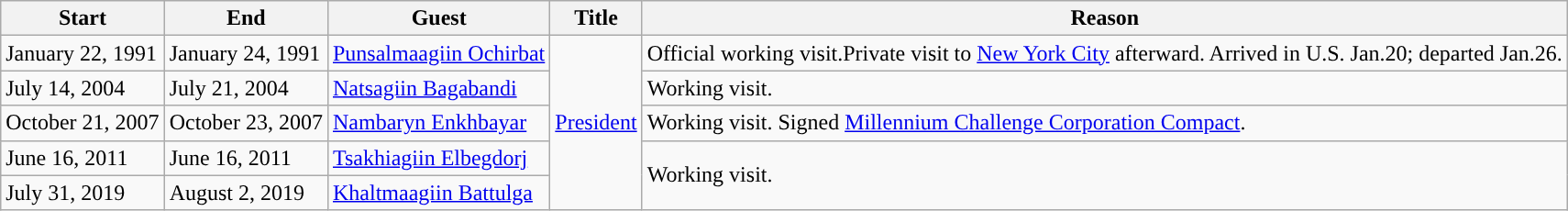<table class="wikitable sortable">
<tr>
<th>Start</th>
<th>End</th>
<th>Guest</th>
<th>Title</th>
<th>Reason</th>
</tr>
<tr>
<td>January 22, 1991</td>
<td>January 24, 1991</td>
<td><a href='#'>Punsalmaagiin Ochirbat</a></td>
<td rowspan=5><a href='#'>President</a></td>
<td>Official working visit.Private visit to <a href='#'>New York City</a> afterward. Arrived in U.S. Jan.20; departed Jan.26.</td>
</tr>
<tr>
<td>July 14, 2004</td>
<td>July 21, 2004</td>
<td><a href='#'>Natsagiin Bagabandi</a></td>
<td>Working visit.</td>
</tr>
<tr>
<td>October 21, 2007</td>
<td>October 23, 2007</td>
<td><a href='#'>Nambaryn Enkhbayar</a></td>
<td>Working visit. Signed <a href='#'>Millennium Challenge Corporation Compact</a>.</td>
</tr>
<tr>
<td>June 16, 2011</td>
<td>June 16, 2011</td>
<td><a href='#'>Tsakhiagiin Elbegdorj</a></td>
<td rowspan=2>Working visit.</td>
</tr>
<tr>
<td>July 31, 2019</td>
<td>August 2, 2019</td>
<td><a href='#'>Khaltmaagiin Battulga</a></td>
</tr>
</table>
